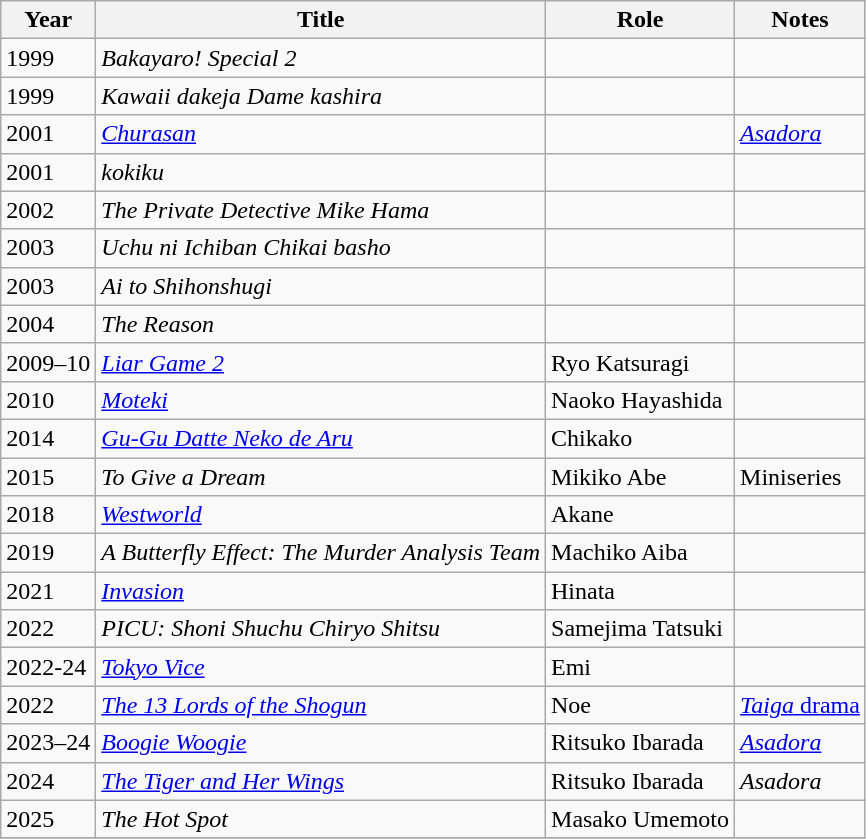<table class="wikitable sortable">
<tr>
<th>Year</th>
<th>Title</th>
<th>Role</th>
<th>Notes</th>
</tr>
<tr>
<td>1999</td>
<td><em>Bakayaro! Special 2</em></td>
<td></td>
<td></td>
</tr>
<tr>
<td>1999</td>
<td><em>Kawaii dakeja Dame kashira</em></td>
<td></td>
<td></td>
</tr>
<tr>
<td>2001</td>
<td><em><a href='#'>Churasan</a></em></td>
<td></td>
<td><em><a href='#'>Asadora</a></em></td>
</tr>
<tr>
<td>2001</td>
<td><em>kokiku</em></td>
<td></td>
<td></td>
</tr>
<tr>
<td>2002</td>
<td><em>The Private Detective Mike Hama</em></td>
<td></td>
<td></td>
</tr>
<tr>
<td>2003</td>
<td><em>Uchu ni Ichiban Chikai basho</em></td>
<td></td>
<td></td>
</tr>
<tr>
<td>2003</td>
<td><em>Ai to Shihonshugi</em></td>
<td></td>
<td></td>
</tr>
<tr>
<td>2004</td>
<td><em>The Reason</em></td>
<td></td>
<td></td>
</tr>
<tr>
<td>2009–10</td>
<td><em><a href='#'>Liar Game 2</a></em></td>
<td>Ryo Katsuragi</td>
<td></td>
</tr>
<tr>
<td>2010</td>
<td><em><a href='#'>Moteki</a></em></td>
<td>Naoko Hayashida</td>
<td></td>
</tr>
<tr>
<td>2014</td>
<td><em><a href='#'>Gu-Gu Datte Neko de Aru</a></em></td>
<td>Chikako</td>
<td></td>
</tr>
<tr>
<td>2015</td>
<td><em>To Give a Dream</em></td>
<td>Mikiko Abe</td>
<td>Miniseries</td>
</tr>
<tr>
<td>2018</td>
<td><em><a href='#'>Westworld</a></em></td>
<td>Akane</td>
<td></td>
</tr>
<tr>
<td>2019</td>
<td><em>A Butterfly Effect: The Murder Analysis Team</em></td>
<td>Machiko Aiba</td>
<td></td>
</tr>
<tr>
<td>2021</td>
<td><em><a href='#'>Invasion</a></em></td>
<td>Hinata</td>
<td></td>
</tr>
<tr>
<td>2022</td>
<td><em>PICU: Shoni Shuchu Chiryo Shitsu</em></td>
<td>Samejima Tatsuki</td>
<td></td>
</tr>
<tr>
<td>2022-24</td>
<td><em><a href='#'>Tokyo Vice</a></em></td>
<td>Emi</td>
<td></td>
</tr>
<tr>
<td>2022</td>
<td><em><a href='#'>The 13 Lords of the Shogun</a></em></td>
<td>Noe</td>
<td><a href='#'><em>Taiga</em> drama</a></td>
</tr>
<tr>
<td>2023–24</td>
<td><em><a href='#'>Boogie Woogie</a></em></td>
<td>Ritsuko Ibarada</td>
<td><em><a href='#'>Asadora</a></em></td>
</tr>
<tr>
<td>2024</td>
<td><em><a href='#'>The Tiger and Her Wings</a></em></td>
<td>Ritsuko Ibarada</td>
<td><em>Asadora</em></td>
</tr>
<tr>
<td>2025</td>
<td><em>The Hot Spot</em></td>
<td>Masako Umemoto</td>
<td></td>
</tr>
<tr>
</tr>
</table>
